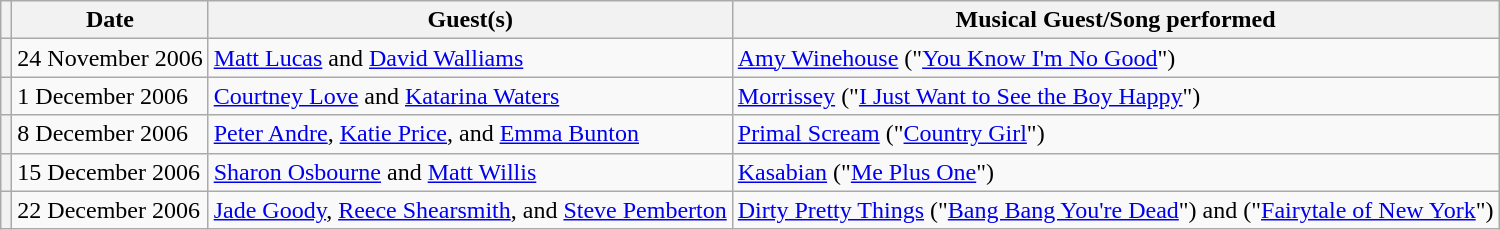<table class="wikitable plainrowheaders">
<tr>
<th scope=col></th>
<th scope=col>Date</th>
<th scope=col>Guest(s)</th>
<th scope=col>Musical Guest/Song performed</th>
</tr>
<tr>
<th scope=row></th>
<td>24 November 2006</td>
<td><a href='#'>Matt Lucas</a> and <a href='#'>David Walliams</a></td>
<td><a href='#'>Amy Winehouse</a> ("<a href='#'>You Know I'm No Good</a>")</td>
</tr>
<tr>
<th scope=row></th>
<td>1 December 2006</td>
<td><a href='#'>Courtney Love</a> and <a href='#'>Katarina Waters</a></td>
<td><a href='#'>Morrissey</a> ("<a href='#'>I Just Want to See the Boy Happy</a>")</td>
</tr>
<tr>
<th scope=row></th>
<td>8 December 2006</td>
<td><a href='#'>Peter Andre</a>, <a href='#'>Katie Price</a>, and <a href='#'>Emma Bunton</a></td>
<td><a href='#'>Primal Scream</a> ("<a href='#'>Country Girl</a>")</td>
</tr>
<tr>
<th scope=row></th>
<td>15 December 2006</td>
<td><a href='#'>Sharon Osbourne</a> and <a href='#'>Matt Willis</a></td>
<td><a href='#'>Kasabian</a> ("<a href='#'>Me Plus One</a>")</td>
</tr>
<tr>
<th scope=row></th>
<td>22 December 2006</td>
<td><a href='#'>Jade Goody</a>, <a href='#'>Reece Shearsmith</a>, and <a href='#'>Steve Pemberton</a></td>
<td><a href='#'>Dirty Pretty Things</a> ("<a href='#'>Bang Bang You're Dead</a>") and ("<a href='#'>Fairytale of New York</a>")</td>
</tr>
</table>
